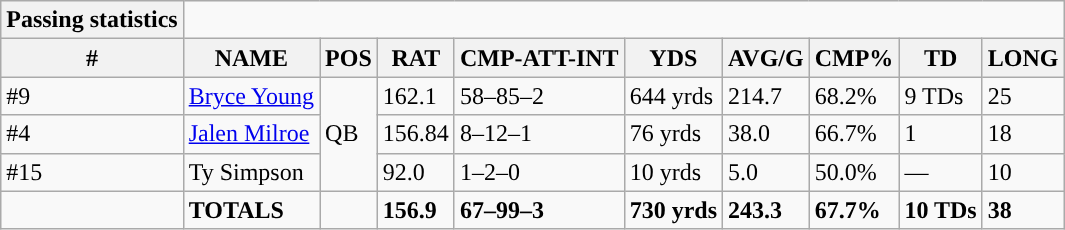<table class="wikitable">
<tr>
<th style="text-align:center; ">Passing statistics</th>
</tr>
<tr>
<th>#</th>
<th>NAME</th>
<th>POS</th>
<th>RAT</th>
<th>CMP-ATT-INT</th>
<th>YDS</th>
<th>AVG/G</th>
<th>CMP%</th>
<th>TD</th>
<th>LONG</th>
</tr>
<tr>
<td>#9</td>
<td><a href='#'>Bryce Young</a></td>
<td rowspan=3>QB</td>
<td>162.1</td>
<td>58–85–2</td>
<td>644 yrds</td>
<td>214.7</td>
<td>68.2%</td>
<td>9 TDs</td>
<td>25</td>
</tr>
<tr>
<td>#4</td>
<td><a href='#'>Jalen Milroe</a></td>
<td>156.84</td>
<td>8–12–1</td>
<td>76 yrds</td>
<td>38.0</td>
<td>66.7%</td>
<td>1</td>
<td>18</td>
</tr>
<tr>
<td>#15</td>
<td>Ty Simpson</td>
<td>92.0</td>
<td>1–2–0</td>
<td>10 yrds</td>
<td>5.0</td>
<td>50.0%</td>
<td>—</td>
<td>10</td>
</tr>
<tr>
<td></td>
<td><strong>TOTALS</strong></td>
<td></td>
<td><strong>156.9</strong></td>
<td><strong>67–99–3</strong></td>
<td><strong>730 yrds</strong></td>
<td><strong>243.3</strong></td>
<td><strong>67.7%</strong></td>
<td><strong>10 TDs</strong></td>
<td><strong>38</strong></td>
</tr>
</table>
